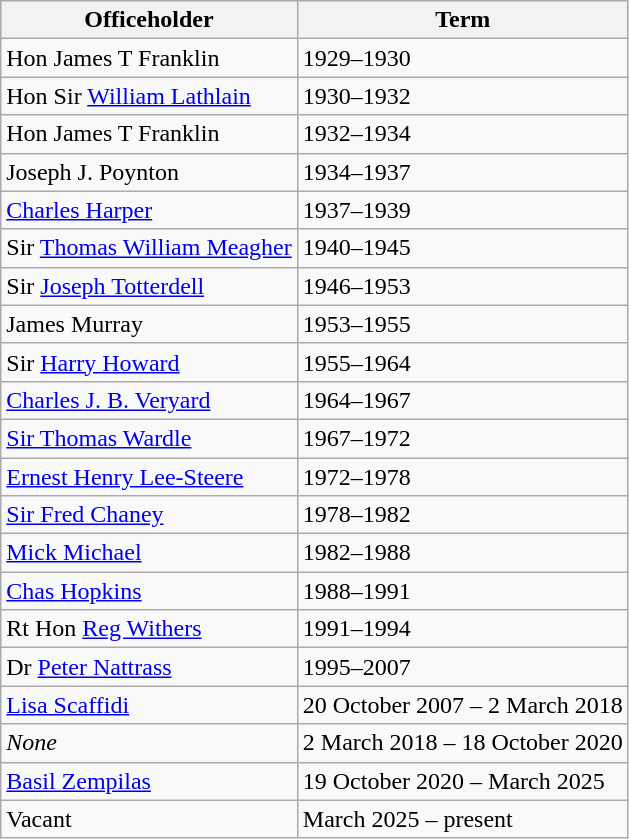<table class="wikitable">
<tr>
<th>Officeholder</th>
<th>Term</th>
</tr>
<tr>
<td>Hon James T Franklin</td>
<td>1929–1930</td>
</tr>
<tr>
<td>Hon Sir <a href='#'>William Lathlain</a></td>
<td>1930–1932</td>
</tr>
<tr>
<td>Hon James T Franklin</td>
<td>1932–1934</td>
</tr>
<tr>
<td>Joseph J. Poynton</td>
<td>1934–1937</td>
</tr>
<tr>
<td><a href='#'>Charles Harper</a></td>
<td>1937–1939</td>
</tr>
<tr>
<td>Sir <a href='#'>Thomas William Meagher</a></td>
<td>1940–1945</td>
</tr>
<tr>
<td>Sir <a href='#'>Joseph Totterdell</a></td>
<td>1946–1953</td>
</tr>
<tr>
<td>James Murray</td>
<td>1953–1955</td>
</tr>
<tr>
<td>Sir <a href='#'>Harry Howard</a></td>
<td>1955–1964</td>
</tr>
<tr>
<td><a href='#'>Charles J. B. Veryard</a></td>
<td>1964–1967</td>
</tr>
<tr>
<td><a href='#'>Sir Thomas Wardle</a></td>
<td>1967–1972</td>
</tr>
<tr>
<td><a href='#'>Ernest Henry Lee-Steere</a></td>
<td>1972–1978</td>
</tr>
<tr>
<td><a href='#'>Sir Fred Chaney</a></td>
<td>1978–1982</td>
</tr>
<tr>
<td><a href='#'>Mick Michael</a></td>
<td>1982–1988</td>
</tr>
<tr>
<td><a href='#'>Chas Hopkins</a></td>
<td>1988–1991</td>
</tr>
<tr>
<td>Rt Hon <a href='#'>Reg Withers</a></td>
<td>1991–1994</td>
</tr>
<tr>
<td>Dr <a href='#'>Peter Nattrass</a></td>
<td>1995–2007</td>
</tr>
<tr>
<td><a href='#'>Lisa Scaffidi</a></td>
<td>20 October 2007 – 2 March 2018</td>
</tr>
<tr>
<td><em>None</em></td>
<td>2 March 2018 – 18 October 2020</td>
</tr>
<tr>
<td><a href='#'>Basil Zempilas</a></td>
<td>19 October 2020 – March 2025</td>
</tr>
<tr>
<td>Vacant</td>
<td>March 2025 – present</td>
</tr>
</table>
